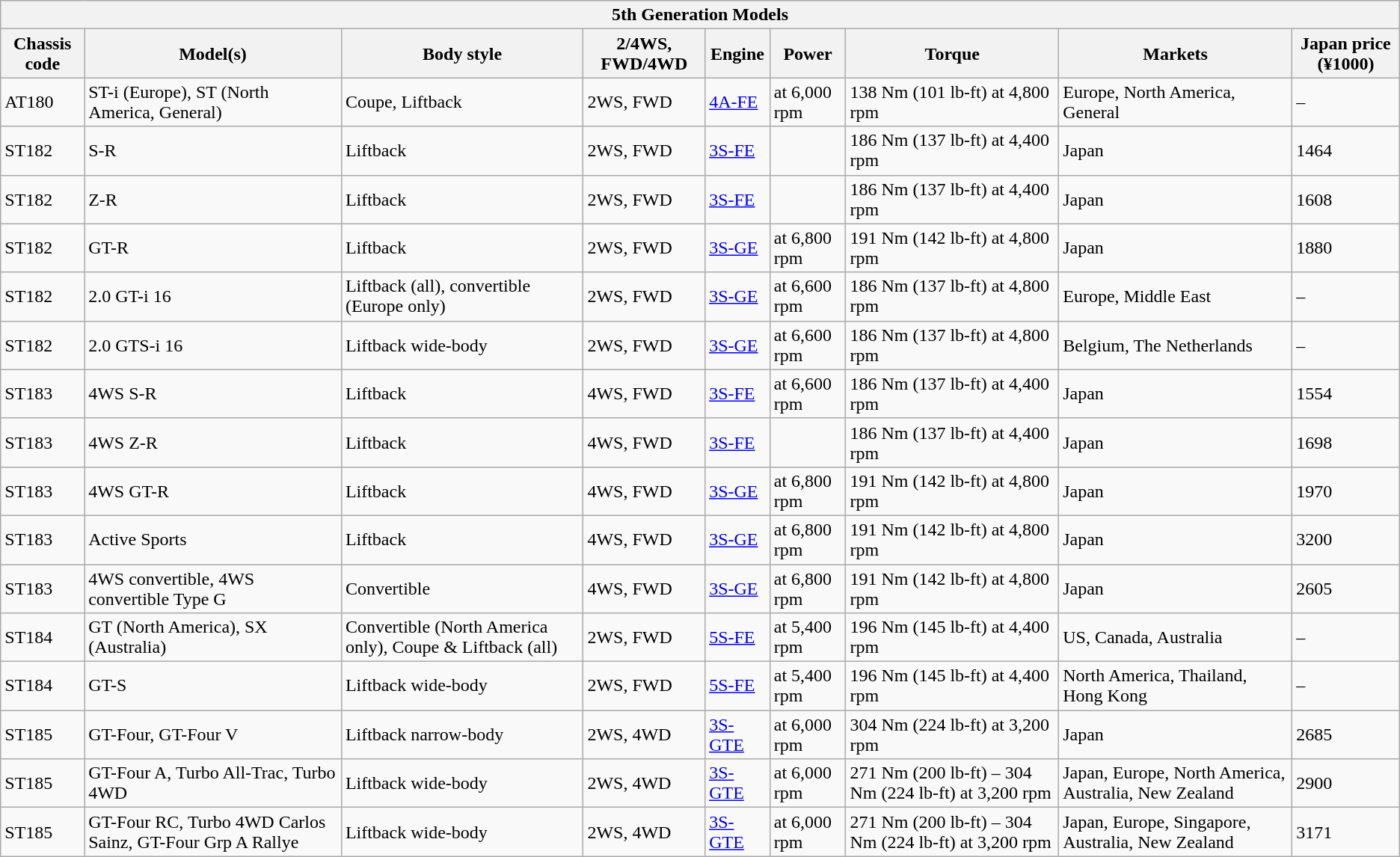<table class="wikitable">
<tr>
<th colspan="9">5th Generation Models</th>
</tr>
<tr>
<th>Chassis code</th>
<th>Model(s)</th>
<th>Body style</th>
<th>2/4WS, FWD/4WD</th>
<th>Engine</th>
<th>Power</th>
<th>Torque</th>
<th>Markets</th>
<th>Japan price (¥1000)</th>
</tr>
<tr>
<td>AT180</td>
<td>ST-i (Europe), ST (North America, General)</td>
<td>Coupe, Liftback</td>
<td>2WS, FWD</td>
<td><a href='#'>4A-FE</a></td>
<td> at 6,000 rpm</td>
<td>138 Nm (101 lb-ft) at 4,800 rpm</td>
<td>Europe, North America, General</td>
<td>–</td>
</tr>
<tr>
<td>ST182</td>
<td>S-R</td>
<td>Liftback</td>
<td>2WS, FWD</td>
<td><a href='#'>3S-FE</a></td>
<td></td>
<td>186 Nm (137 lb-ft) at 4,400 rpm</td>
<td>Japan</td>
<td>1464</td>
</tr>
<tr>
<td>ST182</td>
<td>Z-R</td>
<td>Liftback</td>
<td>2WS, FWD</td>
<td><a href='#'>3S-FE</a></td>
<td></td>
<td>186 Nm (137 lb-ft) at 4,400 rpm</td>
<td>Japan</td>
<td>1608</td>
</tr>
<tr>
<td>ST182</td>
<td>GT-R</td>
<td>Liftback</td>
<td>2WS, FWD</td>
<td><a href='#'>3S-GE</a></td>
<td> at 6,800 rpm</td>
<td>191 Nm (142 lb-ft) at 4,800 rpm</td>
<td>Japan</td>
<td>1880</td>
</tr>
<tr>
<td>ST182</td>
<td>2.0 GT-i 16</td>
<td>Liftback (all), convertible (Europe only)</td>
<td>2WS, FWD</td>
<td><a href='#'>3S-GE</a></td>
<td> at 6,600 rpm</td>
<td>186 Nm (137 lb-ft) at 4,800 rpm</td>
<td>Europe, Middle East</td>
<td>–</td>
</tr>
<tr>
<td>ST182</td>
<td>2.0 GTS-i 16</td>
<td>Liftback wide-body</td>
<td>2WS, FWD</td>
<td><a href='#'>3S-GE</a></td>
<td> at 6,600 rpm</td>
<td>186 Nm (137 lb-ft) at 4,800 rpm</td>
<td>Belgium, The Netherlands</td>
<td>–</td>
</tr>
<tr>
<td>ST183</td>
<td>4WS S-R</td>
<td>Liftback</td>
<td>4WS, FWD</td>
<td><a href='#'>3S-FE</a></td>
<td> at 6,600 rpm</td>
<td>186 Nm (137 lb-ft) at 4,400 rpm</td>
<td>Japan</td>
<td>1554</td>
</tr>
<tr>
<td>ST183</td>
<td>4WS Z-R</td>
<td>Liftback</td>
<td>4WS, FWD</td>
<td><a href='#'>3S-FE</a></td>
<td></td>
<td>186 Nm (137 lb-ft) at 4,400 rpm</td>
<td>Japan</td>
<td>1698</td>
</tr>
<tr>
<td>ST183</td>
<td>4WS GT-R</td>
<td>Liftback</td>
<td>4WS, FWD</td>
<td><a href='#'>3S-GE</a></td>
<td> at 6,800 rpm</td>
<td>191 Nm (142 lb-ft) at 4,800 rpm</td>
<td>Japan</td>
<td>1970</td>
</tr>
<tr>
<td>ST183</td>
<td>Active Sports</td>
<td>Liftback</td>
<td>4WS, FWD</td>
<td><a href='#'>3S-GE</a></td>
<td> at 6,800 rpm</td>
<td>191 Nm (142 lb-ft) at 4,800 rpm</td>
<td>Japan</td>
<td>3200</td>
</tr>
<tr>
<td>ST183</td>
<td>4WS convertible, 4WS convertible Type G</td>
<td>Convertible</td>
<td>4WS, FWD</td>
<td><a href='#'>3S-GE</a></td>
<td> at 6,800 rpm</td>
<td>191 Nm (142 lb-ft) at 4,800 rpm</td>
<td>Japan</td>
<td>2605</td>
</tr>
<tr>
<td>ST184</td>
<td>GT (North America), SX (Australia)</td>
<td>Convertible (North America only), Coupe & Liftback (all)</td>
<td>2WS, FWD</td>
<td><a href='#'>5S-FE</a></td>
<td> at 5,400 rpm</td>
<td>196 Nm (145 lb-ft) at 4,400 rpm</td>
<td>US, Canada, Australia</td>
<td>–</td>
</tr>
<tr>
<td>ST184</td>
<td>GT-S</td>
<td>Liftback wide-body</td>
<td>2WS, FWD</td>
<td><a href='#'>5S-FE</a></td>
<td> at 5,400 rpm</td>
<td>196 Nm (145 lb-ft) at 4,400 rpm</td>
<td>North America, Thailand, Hong Kong</td>
<td>–</td>
</tr>
<tr>
<td>ST185</td>
<td>GT-Four, GT-Four V</td>
<td>Liftback narrow-body</td>
<td>2WS, 4WD</td>
<td><a href='#'>3S-GTE</a></td>
<td> at 6,000 rpm</td>
<td>304 Nm (224 lb-ft) at 3,200 rpm</td>
<td>Japan</td>
<td>2685</td>
</tr>
<tr>
<td>ST185</td>
<td>GT-Four A, Turbo All-Trac, Turbo 4WD</td>
<td>Liftback wide-body</td>
<td>2WS, 4WD</td>
<td><a href='#'>3S-GTE</a></td>
<td> at 6,000 rpm</td>
<td>271 Nm (200 lb-ft) – 304 Nm (224 lb-ft) at 3,200 rpm</td>
<td>Japan, Europe, North America, Australia, New Zealand</td>
<td>2900</td>
</tr>
<tr>
<td>ST185</td>
<td>GT-Four RC, Turbo 4WD Carlos Sainz, GT-Four Grp A Rallye</td>
<td>Liftback wide-body</td>
<td>2WS, 4WD</td>
<td><a href='#'>3S-GTE</a></td>
<td> at 6,000 rpm</td>
<td>271 Nm (200 lb-ft) – 304 Nm (224 lb-ft) at 3,200 rpm</td>
<td>Japan, Europe, Singapore, Australia, New Zealand</td>
<td>3171</td>
</tr>
</table>
